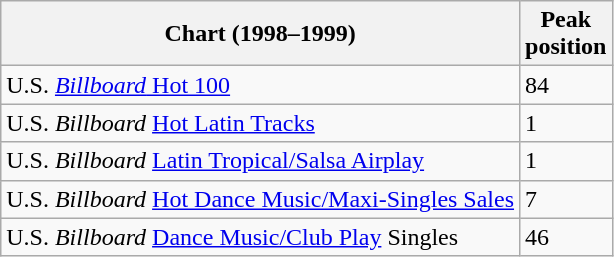<table class="wikitable sortable">
<tr>
<th>Chart (1998–1999)</th>
<th>Peak<br>position</th>
</tr>
<tr>
<td>U.S. <a href='#'><em>Billboard</em> Hot 100</a></td>
<td>84</td>
</tr>
<tr>
<td>U.S. <em>Billboard</em> <a href='#'>Hot Latin Tracks</a></td>
<td>1</td>
</tr>
<tr>
<td>U.S. <em>Billboard</em> <a href='#'>Latin Tropical/Salsa Airplay</a></td>
<td>1</td>
</tr>
<tr>
<td>U.S. <em>Billboard</em> <a href='#'>Hot Dance Music/Maxi-Singles Sales</a></td>
<td>7</td>
</tr>
<tr>
<td>U.S. <em>Billboard</em> <a href='#'>Dance Music/Club Play</a> Singles</td>
<td>46</td>
</tr>
</table>
